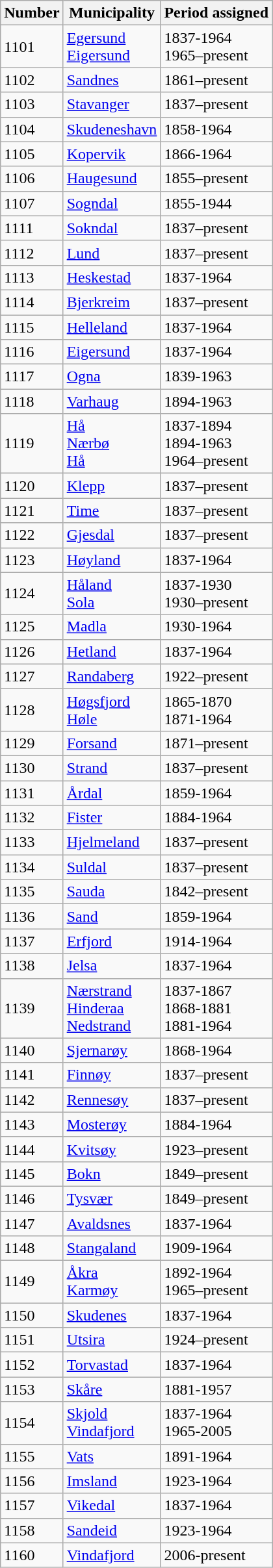<table class="wikitable">
<tr>
<th>Number</th>
<th>Municipality</th>
<th>Period assigned</th>
</tr>
<tr>
<td>1101</td>
<td><a href='#'>Egersund</a><br><a href='#'>Eigersund</a></td>
<td>1837-1964<br>1965–present</td>
</tr>
<tr>
<td>1102</td>
<td><a href='#'>Sandnes</a></td>
<td>1861–present</td>
</tr>
<tr>
<td>1103</td>
<td><a href='#'>Stavanger</a></td>
<td>1837–present</td>
</tr>
<tr>
<td>1104</td>
<td><a href='#'>Skudeneshavn</a></td>
<td>1858-1964</td>
</tr>
<tr>
<td>1105</td>
<td><a href='#'>Kopervik</a></td>
<td>1866-1964</td>
</tr>
<tr>
<td>1106</td>
<td><a href='#'>Haugesund</a></td>
<td>1855–present</td>
</tr>
<tr>
<td>1107</td>
<td><a href='#'>Sogndal</a></td>
<td>1855-1944</td>
</tr>
<tr>
<td>1111</td>
<td><a href='#'>Sokndal</a></td>
<td>1837–present</td>
</tr>
<tr>
<td>1112</td>
<td><a href='#'>Lund</a></td>
<td>1837–present</td>
</tr>
<tr>
<td>1113</td>
<td><a href='#'>Heskestad</a></td>
<td>1837-1964</td>
</tr>
<tr>
<td>1114</td>
<td><a href='#'>Bjerkreim</a></td>
<td>1837–present</td>
</tr>
<tr>
<td>1115</td>
<td><a href='#'>Helleland</a></td>
<td>1837-1964</td>
</tr>
<tr>
<td>1116</td>
<td><a href='#'>Eigersund</a></td>
<td>1837-1964</td>
</tr>
<tr>
<td>1117</td>
<td><a href='#'>Ogna</a></td>
<td>1839-1963</td>
</tr>
<tr>
<td>1118</td>
<td><a href='#'>Varhaug</a></td>
<td>1894-1963</td>
</tr>
<tr>
<td>1119</td>
<td><a href='#'>Hå</a><br><a href='#'>Nærbø</a><br><a href='#'>Hå</a></td>
<td>1837-1894<br>1894-1963<br>1964–present</td>
</tr>
<tr>
<td>1120</td>
<td><a href='#'>Klepp</a></td>
<td>1837–present</td>
</tr>
<tr>
<td>1121</td>
<td><a href='#'>Time</a></td>
<td>1837–present</td>
</tr>
<tr>
<td>1122</td>
<td><a href='#'>Gjesdal</a></td>
<td>1837–present</td>
</tr>
<tr>
<td>1123</td>
<td><a href='#'>Høyland</a></td>
<td>1837-1964</td>
</tr>
<tr>
<td>1124</td>
<td><a href='#'>Håland</a><br><a href='#'>Sola</a></td>
<td>1837-1930<br>1930–present</td>
</tr>
<tr>
<td>1125</td>
<td><a href='#'>Madla</a></td>
<td>1930-1964</td>
</tr>
<tr>
<td>1126</td>
<td><a href='#'>Hetland</a></td>
<td>1837-1964</td>
</tr>
<tr>
<td>1127</td>
<td><a href='#'>Randaberg</a></td>
<td>1922–present</td>
</tr>
<tr>
<td>1128</td>
<td><a href='#'>Høgsfjord</a><br><a href='#'>Høle</a></td>
<td>1865-1870<br>1871-1964</td>
</tr>
<tr>
<td>1129</td>
<td><a href='#'>Forsand</a></td>
<td>1871–present</td>
</tr>
<tr>
<td>1130</td>
<td><a href='#'>Strand</a></td>
<td>1837–present</td>
</tr>
<tr>
<td>1131</td>
<td><a href='#'>Årdal</a></td>
<td>1859-1964</td>
</tr>
<tr>
<td>1132</td>
<td><a href='#'>Fister</a></td>
<td>1884-1964</td>
</tr>
<tr>
<td>1133</td>
<td><a href='#'>Hjelmeland</a></td>
<td>1837–present</td>
</tr>
<tr>
<td>1134</td>
<td><a href='#'>Suldal</a></td>
<td>1837–present</td>
</tr>
<tr>
<td>1135</td>
<td><a href='#'>Sauda</a></td>
<td>1842–present</td>
</tr>
<tr>
<td>1136</td>
<td><a href='#'>Sand</a></td>
<td>1859-1964</td>
</tr>
<tr>
<td>1137</td>
<td><a href='#'>Erfjord</a></td>
<td>1914-1964</td>
</tr>
<tr>
<td>1138</td>
<td><a href='#'>Jelsa</a></td>
<td>1837-1964</td>
</tr>
<tr>
<td>1139</td>
<td><a href='#'>Nærstrand</a><br><a href='#'>Hinderaa</a><br><a href='#'>Nedstrand</a></td>
<td>1837-1867<br>1868-1881<br>1881-1964</td>
</tr>
<tr>
<td>1140</td>
<td><a href='#'>Sjernarøy</a></td>
<td>1868-1964</td>
</tr>
<tr>
<td>1141</td>
<td><a href='#'>Finnøy</a></td>
<td>1837–present</td>
</tr>
<tr>
<td>1142</td>
<td><a href='#'>Rennesøy</a></td>
<td>1837–present</td>
</tr>
<tr>
<td>1143</td>
<td><a href='#'>Mosterøy</a></td>
<td>1884-1964</td>
</tr>
<tr>
<td>1144</td>
<td><a href='#'>Kvitsøy</a></td>
<td>1923–present</td>
</tr>
<tr>
<td>1145</td>
<td><a href='#'>Bokn</a></td>
<td>1849–present</td>
</tr>
<tr>
<td>1146</td>
<td><a href='#'>Tysvær</a></td>
<td>1849–present</td>
</tr>
<tr>
<td>1147</td>
<td><a href='#'>Avaldsnes</a></td>
<td>1837-1964</td>
</tr>
<tr>
<td>1148</td>
<td><a href='#'>Stangaland</a></td>
<td>1909-1964</td>
</tr>
<tr>
<td>1149</td>
<td><a href='#'>Åkra</a><br><a href='#'>Karmøy</a></td>
<td>1892-1964<br>1965–present</td>
</tr>
<tr>
<td>1150</td>
<td><a href='#'>Skudenes</a></td>
<td>1837-1964</td>
</tr>
<tr>
<td>1151</td>
<td><a href='#'>Utsira</a></td>
<td>1924–present</td>
</tr>
<tr>
<td>1152</td>
<td><a href='#'>Torvastad</a></td>
<td>1837-1964</td>
</tr>
<tr>
<td>1153</td>
<td><a href='#'>Skåre</a></td>
<td>1881-1957</td>
</tr>
<tr>
<td>1154</td>
<td><a href='#'>Skjold</a><br><a href='#'>Vindafjord</a></td>
<td>1837-1964<br>1965-2005</td>
</tr>
<tr>
<td>1155</td>
<td><a href='#'>Vats</a></td>
<td>1891-1964</td>
</tr>
<tr>
<td>1156</td>
<td><a href='#'>Imsland</a></td>
<td>1923-1964</td>
</tr>
<tr>
<td>1157</td>
<td><a href='#'>Vikedal</a></td>
<td>1837-1964</td>
</tr>
<tr>
<td>1158</td>
<td><a href='#'>Sandeid</a></td>
<td>1923-1964</td>
</tr>
<tr>
<td>1160</td>
<td><a href='#'>Vindafjord</a></td>
<td>2006-present</td>
</tr>
</table>
